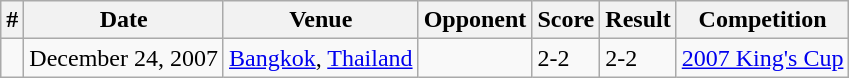<table class="wikitable">
<tr>
<th>#</th>
<th>Date</th>
<th>Venue</th>
<th>Opponent</th>
<th>Score</th>
<th>Result</th>
<th>Competition</th>
</tr>
<tr>
<td></td>
<td>December 24, 2007</td>
<td><a href='#'>Bangkok</a>, <a href='#'>Thailand</a></td>
<td></td>
<td>2-2</td>
<td>2-2</td>
<td><a href='#'>2007 King's Cup</a></td>
</tr>
</table>
